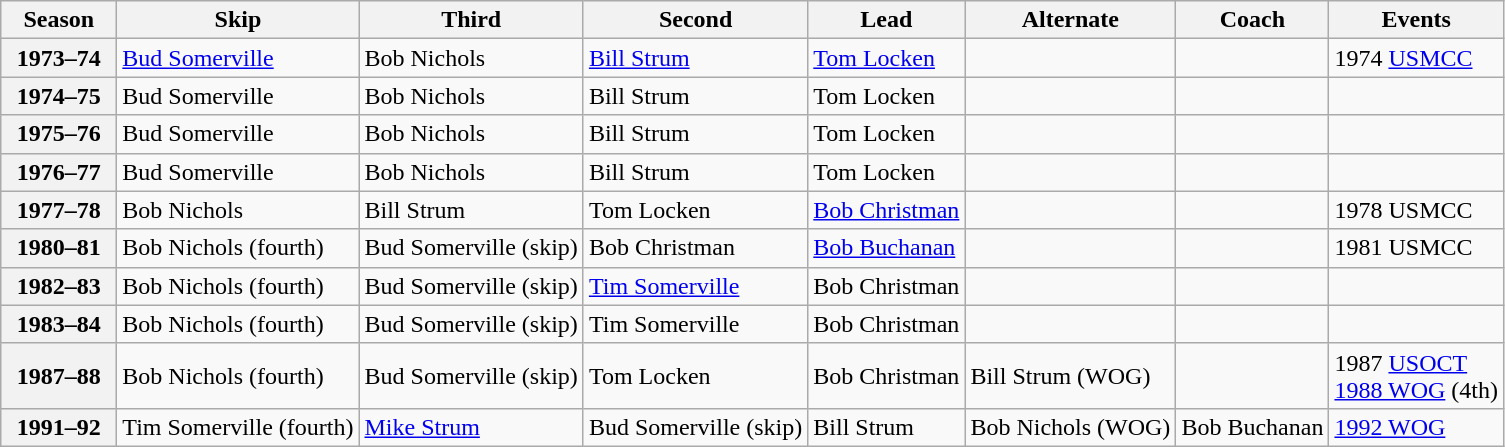<table class="wikitable">
<tr>
<th scope="col" width=70>Season</th>
<th scope="col">Skip</th>
<th scope="col">Third</th>
<th scope="col">Second</th>
<th scope="col">Lead</th>
<th scope="col">Alternate</th>
<th scope="col">Coach</th>
<th scope="col">Events</th>
</tr>
<tr>
<th scope="row">1973–74</th>
<td><a href='#'>Bud Somerville</a></td>
<td>Bob Nichols</td>
<td><a href='#'>Bill Strum</a></td>
<td><a href='#'>Tom Locken</a></td>
<td></td>
<td></td>
<td>1974 <a href='#'>USMCC</a> <br> </td>
</tr>
<tr>
<th scope="row">1974–75</th>
<td>Bud Somerville</td>
<td>Bob Nichols</td>
<td>Bill Strum</td>
<td>Tom Locken</td>
<td></td>
<td></td>
<td></td>
</tr>
<tr>
<th scope="row">1975–76</th>
<td>Bud Somerville</td>
<td>Bob Nichols</td>
<td>Bill Strum</td>
<td>Tom Locken</td>
<td></td>
<td></td>
<td></td>
</tr>
<tr>
<th scope="row">1976–77</th>
<td>Bud Somerville</td>
<td>Bob Nichols</td>
<td>Bill Strum</td>
<td>Tom Locken</td>
<td></td>
<td></td>
<td></td>
</tr>
<tr>
<th scope="row">1977–78</th>
<td>Bob Nichols</td>
<td>Bill Strum</td>
<td>Tom Locken</td>
<td><a href='#'>Bob Christman</a></td>
<td></td>
<td></td>
<td>1978 USMCC <br> </td>
</tr>
<tr>
<th scope="row">1980–81</th>
<td>Bob Nichols (fourth)</td>
<td>Bud Somerville (skip)</td>
<td>Bob Christman</td>
<td><a href='#'>Bob Buchanan</a></td>
<td></td>
<td></td>
<td>1981 USMCC <br> </td>
</tr>
<tr>
<th scope="row">1982–83</th>
<td>Bob Nichols (fourth)</td>
<td>Bud Somerville (skip)</td>
<td><a href='#'>Tim Somerville</a></td>
<td>Bob Christman</td>
<td></td>
<td></td>
<td></td>
</tr>
<tr>
<th scope="row">1983–84</th>
<td>Bob Nichols (fourth)</td>
<td>Bud Somerville (skip)</td>
<td>Tim Somerville</td>
<td>Bob Christman</td>
<td></td>
<td></td>
<td></td>
</tr>
<tr>
<th scope="row">1987–88</th>
<td>Bob Nichols (fourth)</td>
<td>Bud Somerville (skip)</td>
<td>Tom Locken</td>
<td>Bob Christman</td>
<td>Bill Strum (WOG)</td>
<td></td>
<td>1987 <a href='#'>USOCT</a> <br><a href='#'>1988 WOG</a> (4th)</td>
</tr>
<tr>
<th scope="row">1991–92</th>
<td>Tim Somerville (fourth)</td>
<td><a href='#'>Mike Strum</a></td>
<td>Bud Somerville (skip)</td>
<td>Bill Strum</td>
<td>Bob Nichols (WOG)</td>
<td>Bob Buchanan</td>
<td><a href='#'>1992 WOG</a> </td>
</tr>
</table>
